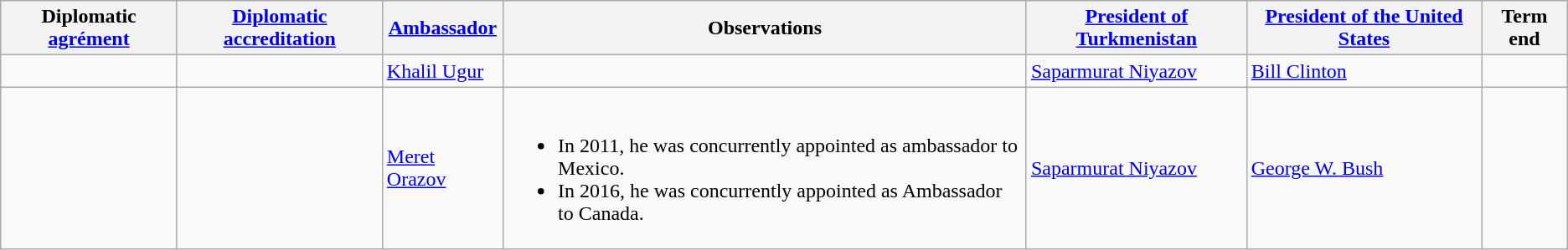<table class="wikitable sortable">
<tr>
<th>Diplomatic <a href='#'>agrément</a></th>
<th><a href='#'>Diplomatic accreditation</a></th>
<th><a href='#'>Ambassador</a></th>
<th>Observations</th>
<th><a href='#'>President of Turkmenistan</a></th>
<th><a href='#'>President of the United States</a></th>
<th>Term end</th>
</tr>
<tr>
<td></td>
<td></td>
<td><a href='#'>Khalil Ugur</a></td>
<td></td>
<td><a href='#'>Saparmurat Niyazov</a></td>
<td><a href='#'>Bill Clinton</a></td>
<td></td>
</tr>
<tr>
<td></td>
<td></td>
<td><a href='#'>Meret Orazov</a></td>
<td><br><ul><li>In 2011, he was concurrently appointed as ambassador to Mexico.</li><li>In 2016, he was concurrently appointed as Ambassador to Canada.</li></ul></td>
<td><a href='#'>Saparmurat Niyazov</a></td>
<td><a href='#'>George W. Bush</a></td>
<td></td>
</tr>
</table>
